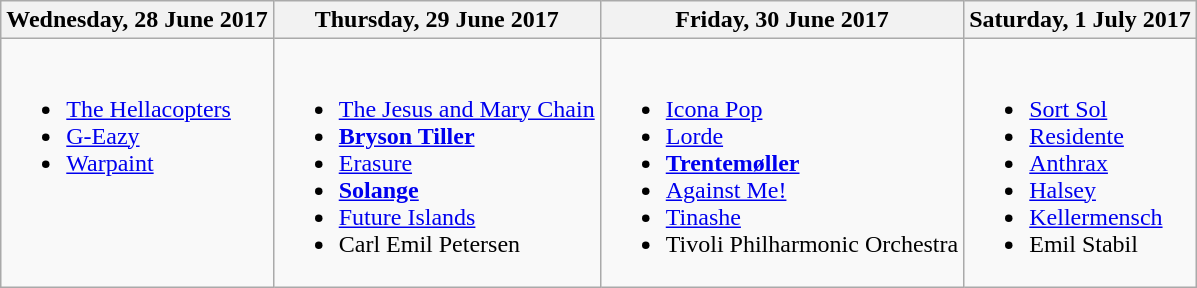<table class="wikitable">
<tr>
<th>Wednesday, 28 June 2017</th>
<th>Thursday, 29 June 2017</th>
<th>Friday, 30 June 2017</th>
<th>Saturday, 1 July 2017</th>
</tr>
<tr valign="top">
<td><br><ul><li><a href='#'>The Hellacopters</a></li><li><a href='#'>G-Eazy</a></li><li><a href='#'>Warpaint</a></li></ul></td>
<td><br><ul><li><a href='#'>The Jesus and Mary Chain</a></li><li><strong><a href='#'>Bryson Tiller</a></strong></li><li><a href='#'>Erasure</a></li><li><strong><a href='#'>Solange</a></strong></li><li><a href='#'>Future Islands</a></li><li>Carl Emil Petersen</li></ul></td>
<td><br><ul><li><a href='#'>Icona Pop</a></li><li><a href='#'>Lorde</a></li><li><strong><a href='#'>Trentemøller</a></strong></li><li><a href='#'>Against Me!</a></li><li><a href='#'>Tinashe</a></li><li>Tivoli Philharmonic Orchestra</li></ul></td>
<td><br><ul><li><a href='#'>Sort Sol</a></li><li><a href='#'>Residente</a></li><li><a href='#'>Anthrax</a></li><li><a href='#'>Halsey</a></li><li><a href='#'>Kellermensch</a></li><li>Emil Stabil</li></ul></td>
</tr>
</table>
